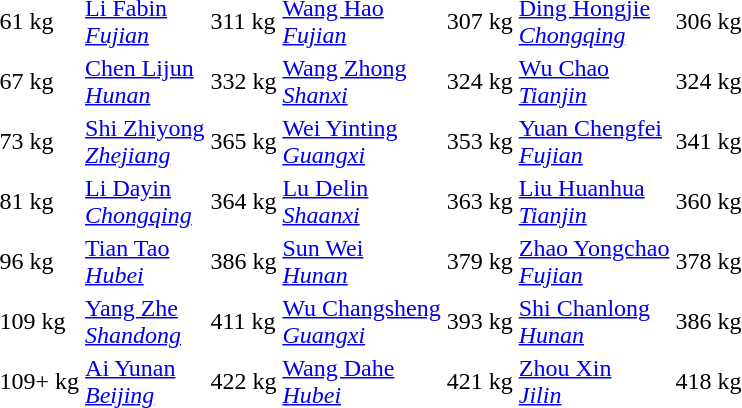<table>
<tr>
<td>61 kg</td>
<td><a href='#'>Li Fabin</a><br><em><a href='#'>Fujian</a></em></td>
<td>311 kg</td>
<td><a href='#'>Wang Hao</a><br><em><a href='#'>Fujian</a></em></td>
<td>307 kg</td>
<td><a href='#'>Ding Hongjie</a><br><em><a href='#'>Chongqing</a></em></td>
<td>306 kg</td>
</tr>
<tr>
<td>67 kg</td>
<td><a href='#'>Chen Lijun</a><br><em><a href='#'>Hunan</a></em></td>
<td>332 kg</td>
<td><a href='#'>Wang Zhong</a><br><em><a href='#'>Shanxi</a></em></td>
<td>324 kg</td>
<td><a href='#'>Wu Chao</a><br><em><a href='#'>Tianjin</a></em></td>
<td>324 kg</td>
</tr>
<tr>
<td>73 kg</td>
<td><a href='#'>Shi Zhiyong</a><br><em><a href='#'>Zhejiang</a></em></td>
<td>365 kg</td>
<td><a href='#'>Wei Yinting</a><br><em><a href='#'>Guangxi</a></em></td>
<td>353 kg</td>
<td><a href='#'>Yuan Chengfei</a><br><em><a href='#'>Fujian</a></em></td>
<td>341 kg</td>
</tr>
<tr>
<td>81 kg</td>
<td><a href='#'>Li Dayin</a><br><em><a href='#'>Chongqing</a></em></td>
<td>364 kg</td>
<td><a href='#'>Lu Delin</a><br><em><a href='#'>Shaanxi</a></em></td>
<td>363 kg</td>
<td><a href='#'>Liu Huanhua</a><br><em><a href='#'>Tianjin</a></em></td>
<td>360 kg</td>
</tr>
<tr>
<td>96 kg</td>
<td><a href='#'>Tian Tao</a><br><em><a href='#'>Hubei</a></em></td>
<td>386 kg</td>
<td><a href='#'>Sun Wei</a><br><em><a href='#'>Hunan</a></em></td>
<td>379 kg</td>
<td><a href='#'>Zhao Yongchao</a><br><em><a href='#'>Fujian</a></em></td>
<td>378 kg</td>
</tr>
<tr>
<td>109 kg</td>
<td><a href='#'>Yang Zhe</a><br><em><a href='#'>Shandong</a></em></td>
<td>411 kg</td>
<td><a href='#'>Wu Changsheng</a><br><em><a href='#'>Guangxi</a></em></td>
<td>393 kg</td>
<td><a href='#'>Shi Chanlong</a><br><em><a href='#'>Hunan</a></em></td>
<td>386 kg</td>
</tr>
<tr>
<td>109+ kg</td>
<td><a href='#'>Ai Yunan</a><br><em><a href='#'>Beijing</a></em></td>
<td>422 kg</td>
<td><a href='#'>Wang Dahe</a><br><em><a href='#'>Hubei</a></em></td>
<td>421 kg</td>
<td><a href='#'>Zhou Xin</a><br><em><a href='#'>Jilin</a></em></td>
<td>418 kg</td>
</tr>
</table>
